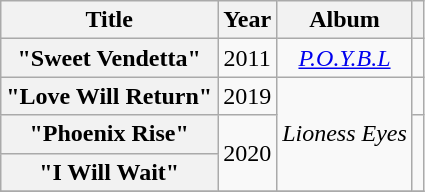<table class="wikitable sortable plainrowheaders" style="text-align: center;">
<tr>
<th scope="col">Title</th>
<th scope="col">Year</th>
<th scope="col">Album</th>
<th scope="col" class="unsortable"></th>
</tr>
<tr>
<th scope="row">"Sweet Vendetta"</th>
<td>2011</td>
<td><em><a href='#'>P.O.Y.B.L</a></em></td>
<td></td>
</tr>
<tr>
<th scope="row">"Love Will Return"</th>
<td>2019</td>
<td rowspan="3"><em>Lioness Eyes</em></td>
<td></td>
</tr>
<tr>
<th scope="row">"Phoenix Rise"</th>
<td rowspan="2">2020</td>
<td rowspan="2"></td>
</tr>
<tr>
<th scope="row">"I Will Wait"</th>
</tr>
<tr>
</tr>
</table>
